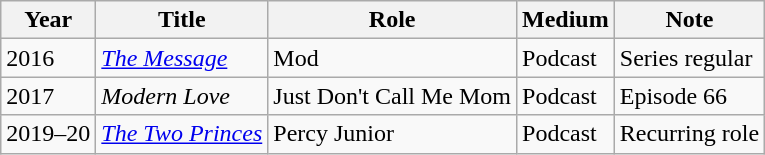<table class="wikitable">
<tr>
<th>Year</th>
<th>Title</th>
<th>Role</th>
<th>Medium</th>
<th>Note</th>
</tr>
<tr>
<td>2016</td>
<td><em><a href='#'>The Message</a></em></td>
<td>Mod</td>
<td>Podcast</td>
<td>Series regular</td>
</tr>
<tr>
<td>2017</td>
<td><em>Modern Love</em></td>
<td>Just Don't Call Me Mom</td>
<td>Podcast</td>
<td>Episode 66</td>
</tr>
<tr>
<td>2019–20</td>
<td><em><a href='#'>The Two Princes</a></em></td>
<td>Percy Junior</td>
<td>Podcast</td>
<td>Recurring role</td>
</tr>
</table>
